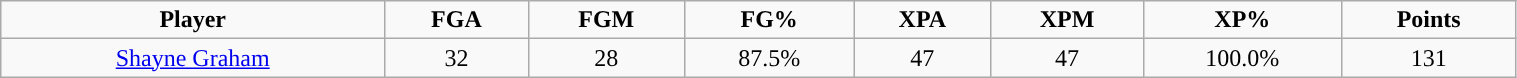<table class="wikitable" width="80%">
<tr align="center">
<td><strong>Player</strong></td>
<td><strong>FGA</strong></td>
<td><strong>FGM</strong></td>
<td><strong>FG%</strong></td>
<td><strong>XPA</strong></td>
<td><strong>XPM</strong></td>
<td><strong>XP%</strong></td>
<td><strong>Points</strong></td>
</tr>
<tr align="center" bgcolor="">
<td><a href='#'>Shayne Graham</a></td>
<td>32</td>
<td>28</td>
<td>87.5%</td>
<td>47</td>
<td>47</td>
<td>100.0%</td>
<td>131</td>
</tr>
</table>
